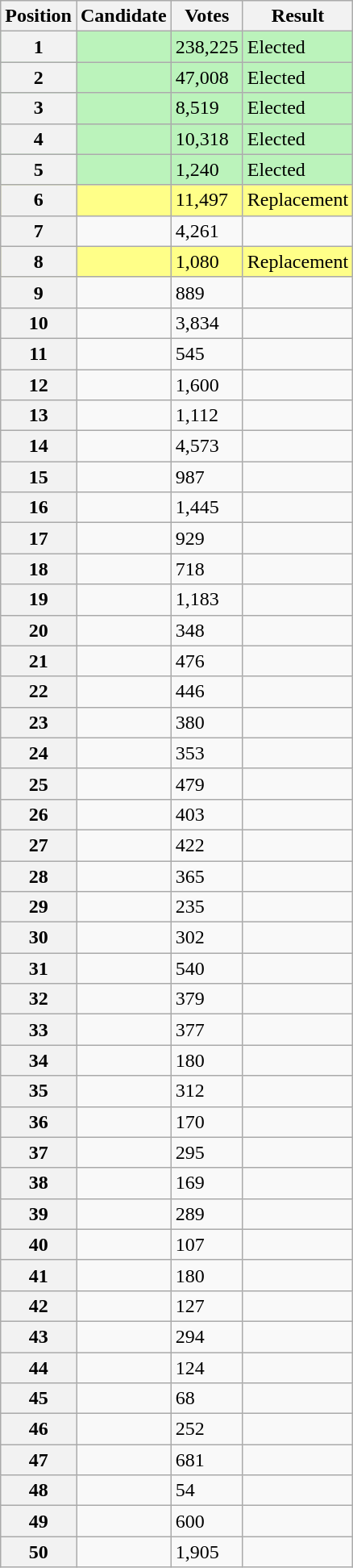<table class="wikitable sortable col3right">
<tr>
<th scope="col">Position</th>
<th scope="col">Candidate</th>
<th scope="col">Votes</th>
<th scope="col">Result</th>
</tr>
<tr bgcolor=bbf3bb>
<th scope="row">1</th>
<td></td>
<td>238,225</td>
<td>Elected</td>
</tr>
<tr bgcolor=bbf3bb>
<th scope="row">2</th>
<td></td>
<td>47,008</td>
<td>Elected</td>
</tr>
<tr bgcolor=bbf3bb>
<th scope="row">3</th>
<td></td>
<td>8,519</td>
<td>Elected</td>
</tr>
<tr bgcolor=bbf3bb>
<th scope="row">4</th>
<td></td>
<td>10,318</td>
<td>Elected</td>
</tr>
<tr bgcolor=bbf3bb>
<th scope="row">5</th>
<td></td>
<td>1,240</td>
<td>Elected</td>
</tr>
<tr bgcolor=#FF8>
<th scope="row">6</th>
<td></td>
<td>11,497</td>
<td>Replacement</td>
</tr>
<tr>
<th scope="row">7</th>
<td></td>
<td>4,261</td>
<td></td>
</tr>
<tr bgcolor=#FF8>
<th scope="row">8</th>
<td></td>
<td>1,080</td>
<td>Replacement</td>
</tr>
<tr>
<th scope="row">9</th>
<td></td>
<td>889</td>
<td></td>
</tr>
<tr>
<th scope="row">10</th>
<td></td>
<td>3,834</td>
<td></td>
</tr>
<tr>
<th scope="row">11</th>
<td></td>
<td>545</td>
<td></td>
</tr>
<tr>
<th scope="row">12</th>
<td></td>
<td>1,600</td>
<td></td>
</tr>
<tr>
<th scope="row">13</th>
<td></td>
<td>1,112</td>
<td></td>
</tr>
<tr>
<th scope="row">14</th>
<td></td>
<td>4,573</td>
<td></td>
</tr>
<tr>
<th scope="row">15</th>
<td></td>
<td>987</td>
<td></td>
</tr>
<tr>
<th scope="row">16</th>
<td></td>
<td>1,445</td>
<td></td>
</tr>
<tr>
<th scope="row">17</th>
<td></td>
<td>929</td>
<td></td>
</tr>
<tr>
<th scope="row">18</th>
<td></td>
<td>718</td>
<td></td>
</tr>
<tr>
<th scope="row">19</th>
<td></td>
<td>1,183</td>
<td></td>
</tr>
<tr>
<th scope="row">20</th>
<td></td>
<td>348</td>
<td></td>
</tr>
<tr>
<th scope="row">21</th>
<td></td>
<td>476</td>
<td></td>
</tr>
<tr>
<th scope="row">22</th>
<td></td>
<td>446</td>
<td></td>
</tr>
<tr>
<th scope="row">23</th>
<td></td>
<td>380</td>
<td></td>
</tr>
<tr>
<th scope="row">24</th>
<td></td>
<td>353</td>
<td></td>
</tr>
<tr>
<th scope="row">25</th>
<td></td>
<td>479</td>
<td></td>
</tr>
<tr>
<th scope="row">26</th>
<td></td>
<td>403</td>
<td></td>
</tr>
<tr>
<th scope="row">27</th>
<td></td>
<td>422</td>
<td></td>
</tr>
<tr>
<th scope="row">28</th>
<td></td>
<td>365</td>
<td></td>
</tr>
<tr>
<th scope="row">29</th>
<td></td>
<td>235</td>
<td></td>
</tr>
<tr>
<th scope="row">30</th>
<td></td>
<td>302</td>
<td></td>
</tr>
<tr>
<th scope="row">31</th>
<td></td>
<td>540</td>
<td></td>
</tr>
<tr>
<th scope="row">32</th>
<td></td>
<td>379</td>
<td></td>
</tr>
<tr>
<th scope="row">33</th>
<td></td>
<td>377</td>
<td></td>
</tr>
<tr>
<th scope="row">34</th>
<td></td>
<td>180</td>
<td></td>
</tr>
<tr>
<th scope="row">35</th>
<td></td>
<td>312</td>
<td></td>
</tr>
<tr>
<th scope="row">36</th>
<td></td>
<td>170</td>
<td></td>
</tr>
<tr>
<th scope="row">37</th>
<td></td>
<td>295</td>
<td></td>
</tr>
<tr>
<th scope="row">38</th>
<td></td>
<td>169</td>
<td></td>
</tr>
<tr>
<th scope="row">39</th>
<td></td>
<td>289</td>
<td></td>
</tr>
<tr>
<th scope="row">40</th>
<td></td>
<td>107</td>
<td></td>
</tr>
<tr>
<th scope="row">41</th>
<td></td>
<td>180</td>
<td></td>
</tr>
<tr>
<th scope="row">42</th>
<td></td>
<td>127</td>
<td></td>
</tr>
<tr>
<th scope="row">43</th>
<td></td>
<td>294</td>
<td></td>
</tr>
<tr>
<th scope="row">44</th>
<td></td>
<td>124</td>
<td></td>
</tr>
<tr>
<th scope="row">45</th>
<td></td>
<td>68</td>
<td></td>
</tr>
<tr>
<th scope="row">46</th>
<td></td>
<td>252</td>
<td></td>
</tr>
<tr>
<th scope="row">47</th>
<td></td>
<td>681</td>
<td></td>
</tr>
<tr>
<th scope="row">48</th>
<td></td>
<td>54</td>
<td></td>
</tr>
<tr>
<th scope="row">49</th>
<td></td>
<td>600</td>
<td></td>
</tr>
<tr>
<th scope="row">50</th>
<td></td>
<td>1,905</td>
<td></td>
</tr>
</table>
